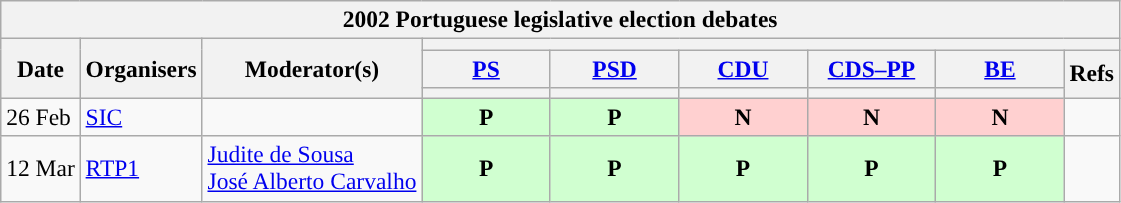<table class="wikitable" style="font-size:98%; text-align:center;">
<tr>
<th colspan="21">2002 Portuguese legislative election debates</th>
</tr>
<tr>
<th rowspan="3">Date</th>
<th rowspan="3">Organisers</th>
<th rowspan="3">Moderator(s)</th>
<th colspan="19">      </th>
</tr>
<tr>
<th scope="col" style="width:5em;"><a href='#'>PS</a><br></th>
<th scope="col" style="width:5em;"><a href='#'>PSD</a><br></th>
<th scope="col" style="width:5em;"><a href='#'>CDU</a><br></th>
<th scope="col" style="width:5em;"><a href='#'>CDS–PP</a><br></th>
<th scope="col" style="width:5em;"><a href='#'>BE</a><br></th>
<th rowspan="2">Refs</th>
</tr>
<tr>
<th style="color:inherit;background:"></th>
<th style="color:inherit;background:"></th>
<th style="color:inherit;background:"></th>
<th style="color:inherit;background:"></th>
<th style="color:inherit;background:"></th>
</tr>
<tr>
<td style="white-space:nowrap; text-align:left;">26 Feb</td>
<td style="white-space:nowrap; text-align:left;"><a href='#'>SIC</a></td>
<td style="white-space:nowrap; text-align:left;"></td>
<td style="background:#D0FFD0;"><strong>P</strong></td>
<td style="background:#D0FFD0;"><strong>P</strong></td>
<td style="background:#FFD0D0;"><strong>N</strong></td>
<td style="background:#FFD0D0;"><strong>N</strong></td>
<td style="background:#FFD0D0;"><strong>N</strong></td>
<td></td>
</tr>
<tr>
<td style="white-space:nowrap; text-align:left;">12 Mar</td>
<td style="white-space:nowrap; text-align:left;"><a href='#'>RTP1</a></td>
<td style="white-space:nowrap; text-align:left;"><a href='#'>Judite de Sousa</a><br><a href='#'>José Alberto Carvalho</a></td>
<td style="background:#D0FFD0;"><strong>P</strong></td>
<td style="background:#D0FFD0;"><strong>P</strong></td>
<td style="background:#D0FFD0;"><strong>P</strong></td>
<td style="background:#D0FFD0;"><strong>P</strong></td>
<td style="background:#D0FFD0;"><strong>P</strong></td>
<td></td>
</tr>
</table>
